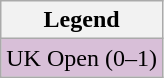<table class="wikitable">
<tr>
<th>Legend</th>
</tr>
<tr style="background:thistle">
<td>UK Open (0–1)</td>
</tr>
</table>
